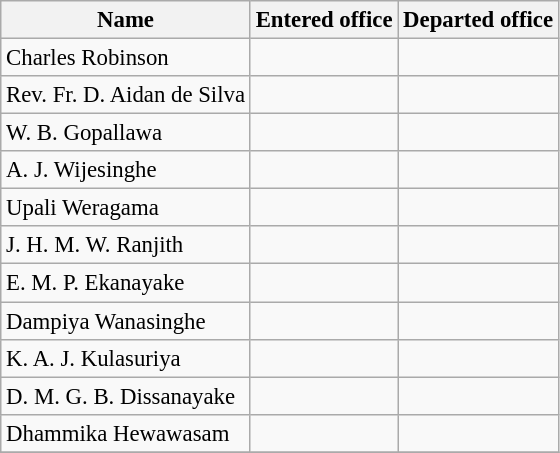<table class="wikitable" style="font-size: 95%;">
<tr>
<th>Name</th>
<th>Entered office</th>
<th>Departed office</th>
</tr>
<tr>
<td>Charles Robinson</td>
<td></td>
<td></td>
</tr>
<tr>
<td>Rev. Fr. D. Aidan de Silva</td>
<td></td>
<td></td>
</tr>
<tr>
<td>W. B. Gopallawa</td>
<td></td>
<td></td>
</tr>
<tr>
<td>A. J. Wijesinghe</td>
<td></td>
<td></td>
</tr>
<tr>
<td>Upali Weragama</td>
<td></td>
<td></td>
</tr>
<tr>
<td>J. H. M. W. Ranjith</td>
<td></td>
<td></td>
</tr>
<tr>
<td>E. M. P. Ekanayake</td>
<td></td>
<td></td>
</tr>
<tr>
<td>Dampiya Wanasinghe</td>
<td></td>
<td></td>
</tr>
<tr>
<td>K. A. J. Kulasuriya</td>
<td></td>
<td></td>
</tr>
<tr>
<td>D. M. G. B. Dissanayake</td>
<td></td>
<td></td>
</tr>
<tr>
<td>Dhammika Hewawasam</td>
<td></td>
<td></td>
</tr>
<tr>
</tr>
</table>
